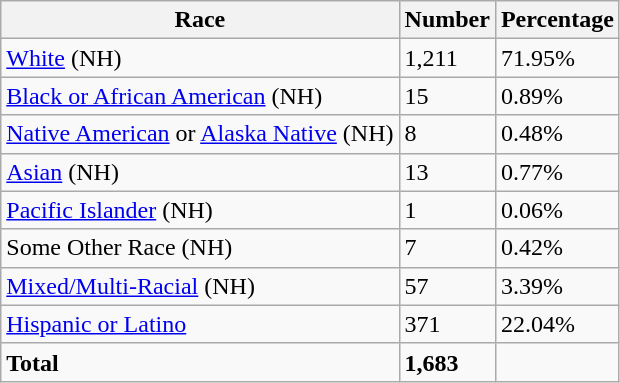<table class="wikitable">
<tr>
<th>Race</th>
<th>Number</th>
<th>Percentage</th>
</tr>
<tr>
<td><a href='#'>White</a> (NH)</td>
<td>1,211</td>
<td>71.95%</td>
</tr>
<tr>
<td><a href='#'>Black or African American</a> (NH)</td>
<td>15</td>
<td>0.89%</td>
</tr>
<tr>
<td><a href='#'>Native American</a> or <a href='#'>Alaska Native</a> (NH)</td>
<td>8</td>
<td>0.48%</td>
</tr>
<tr>
<td><a href='#'>Asian</a> (NH)</td>
<td>13</td>
<td>0.77%</td>
</tr>
<tr>
<td><a href='#'>Pacific Islander</a> (NH)</td>
<td>1</td>
<td>0.06%</td>
</tr>
<tr>
<td>Some Other Race (NH)</td>
<td>7</td>
<td>0.42%</td>
</tr>
<tr>
<td><a href='#'>Mixed/Multi-Racial</a> (NH)</td>
<td>57</td>
<td>3.39%</td>
</tr>
<tr>
<td><a href='#'>Hispanic or Latino</a></td>
<td>371</td>
<td>22.04%</td>
</tr>
<tr>
<td><strong>Total</strong></td>
<td><strong>1,683</strong></td>
<td></td>
</tr>
</table>
